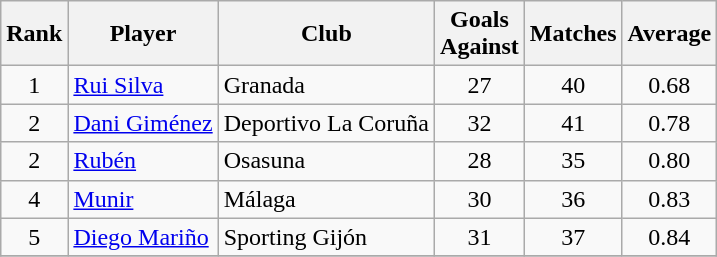<table class="wikitable" style="text-align:center">
<tr>
<th>Rank</th>
<th>Player</th>
<th>Club</th>
<th>Goals <br> Against</th>
<th>Matches</th>
<th>Average</th>
</tr>
<tr>
<td>1</td>
<td align="left"> <a href='#'>Rui Silva</a></td>
<td align="left">Granada</td>
<td>27</td>
<td>40</td>
<td>0.68</td>
</tr>
<tr>
<td>2</td>
<td align="left"> <a href='#'>Dani Giménez</a></td>
<td align="left">Deportivo La Coruña</td>
<td>32</td>
<td>41</td>
<td>0.78</td>
</tr>
<tr>
<td>2</td>
<td align="left"> <a href='#'>Rubén</a></td>
<td align="left">Osasuna</td>
<td>28</td>
<td>35</td>
<td>0.80</td>
</tr>
<tr>
<td>4</td>
<td align="left"> <a href='#'>Munir</a></td>
<td align="left">Málaga</td>
<td>30</td>
<td>36</td>
<td>0.83</td>
</tr>
<tr>
<td>5</td>
<td align="left"> <a href='#'>Diego Mariño</a></td>
<td align="left">Sporting Gijón</td>
<td>31</td>
<td>37</td>
<td>0.84</td>
</tr>
<tr>
</tr>
</table>
